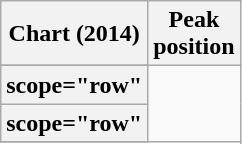<table class="wikitable plainrowheaders sortable" style="text-align:center;">
<tr>
<th scope="col">Chart (2014)</th>
<th scope="col">Peak<br>position</th>
</tr>
<tr>
</tr>
<tr>
<th>scope="row"</th>
</tr>
<tr>
<th>scope="row"</th>
</tr>
<tr>
</tr>
</table>
